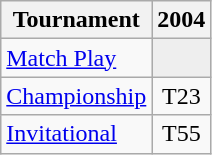<table class="wikitable" style="text-align:center;">
<tr>
<th>Tournament</th>
<th>2004</th>
</tr>
<tr>
<td align="left"><a href='#'>Match Play</a></td>
<td style="background:#eeeeee;"></td>
</tr>
<tr>
<td align="left"><a href='#'>Championship</a></td>
<td>T23</td>
</tr>
<tr>
<td align="left"><a href='#'>Invitational</a></td>
<td>T55</td>
</tr>
</table>
